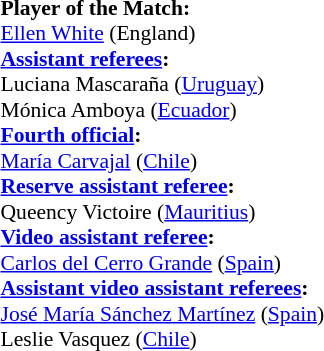<table width=50% style="font-size:90%">
<tr>
<td><br><strong>Player of the Match:</strong>
<br><a href='#'>Ellen White</a> (England)<br><strong><a href='#'>Assistant referees</a>:</strong>
<br>Luciana Mascaraña (<a href='#'>Uruguay</a>)
<br>Mónica Amboya (<a href='#'>Ecuador</a>)
<br><strong><a href='#'>Fourth official</a>:</strong>
<br><a href='#'>María Carvajal</a> (<a href='#'>Chile</a>)
<br><strong><a href='#'>Reserve assistant referee</a>:</strong>
<br>Queency Victoire (<a href='#'>Mauritius</a>)
<br><strong><a href='#'>Video assistant referee</a>:</strong>
<br><a href='#'>Carlos del Cerro Grande</a> (<a href='#'>Spain</a>)
<br><strong><a href='#'>Assistant video assistant referees</a>:</strong>
<br><a href='#'>José María Sánchez Martínez</a> (<a href='#'>Spain</a>)
<br>Leslie Vasquez (<a href='#'>Chile</a>)</td>
</tr>
</table>
